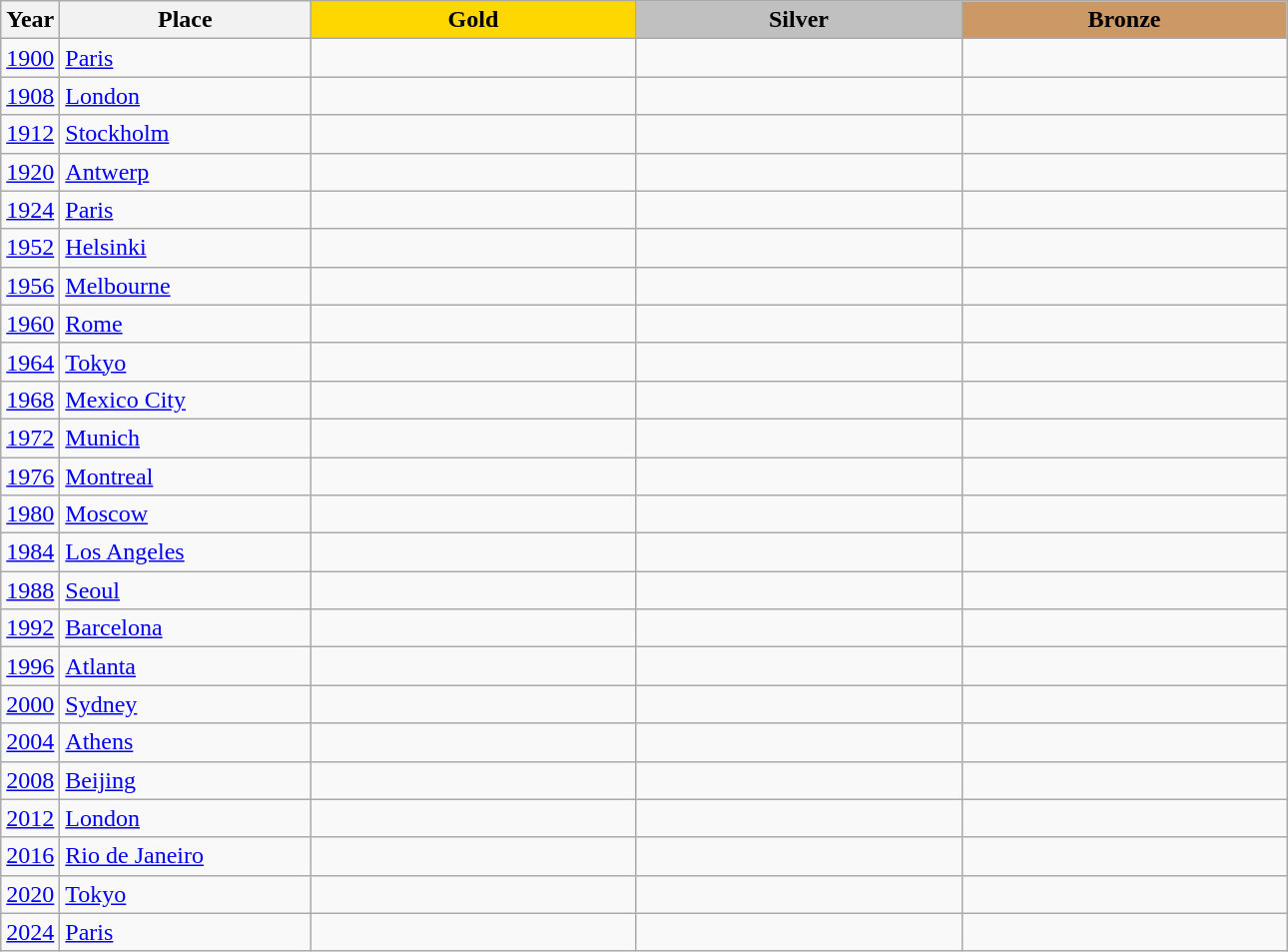<table class="wikitable">
<tr>
<th>Year</th>
<th width="160">Place</th>
<th style="background:gold"    width="210">Gold</th>
<th style="background:silver"  width="210">Silver</th>
<th style="background:#cc9966" width="210">Bronze</th>
</tr>
<tr>
<td><a href='#'>1900</a></td>
<td> <a href='#'>Paris</a></td>
<td></td>
<td></td>
<td></td>
</tr>
<tr>
<td><a href='#'>1908</a></td>
<td> <a href='#'>London</a></td>
<td></td>
<td></td>
<td></td>
</tr>
<tr>
<td><a href='#'>1912</a></td>
<td> <a href='#'>Stockholm</a></td>
<td></td>
<td></td>
<td></td>
</tr>
<tr>
<td><a href='#'>1920</a></td>
<td> <a href='#'>Antwerp</a></td>
<td></td>
<td></td>
<td></td>
</tr>
<tr>
<td><a href='#'>1924</a></td>
<td> <a href='#'>Paris</a></td>
<td></td>
<td></td>
<td></td>
</tr>
<tr>
<td><a href='#'>1952</a></td>
<td> <a href='#'>Helsinki</a></td>
<td></td>
<td></td>
<td></td>
</tr>
<tr>
<td><a href='#'>1956</a></td>
<td> <a href='#'>Melbourne</a></td>
<td></td>
<td></td>
<td></td>
</tr>
<tr>
<td><a href='#'>1960</a></td>
<td> <a href='#'>Rome</a></td>
<td></td>
<td></td>
<td></td>
</tr>
<tr>
<td><a href='#'>1964</a></td>
<td> <a href='#'>Tokyo</a></td>
<td></td>
<td></td>
<td></td>
</tr>
<tr>
<td><a href='#'>1968</a></td>
<td> <a href='#'>Mexico City</a></td>
<td></td>
<td></td>
<td></td>
</tr>
<tr>
<td><a href='#'>1972</a></td>
<td> <a href='#'>Munich</a></td>
<td></td>
<td></td>
<td></td>
</tr>
<tr>
<td><a href='#'>1976</a></td>
<td> <a href='#'>Montreal</a></td>
<td></td>
<td></td>
<td></td>
</tr>
<tr>
<td><a href='#'>1980</a></td>
<td> <a href='#'>Moscow</a></td>
<td></td>
<td></td>
<td></td>
</tr>
<tr>
<td><a href='#'>1984</a></td>
<td> <a href='#'>Los Angeles</a></td>
<td></td>
<td></td>
<td></td>
</tr>
<tr>
<td><a href='#'>1988</a></td>
<td> <a href='#'>Seoul</a></td>
<td></td>
<td></td>
<td></td>
</tr>
<tr>
<td><a href='#'>1992</a></td>
<td> <a href='#'>Barcelona</a></td>
<td></td>
<td></td>
<td></td>
</tr>
<tr>
<td><a href='#'>1996</a></td>
<td> <a href='#'>Atlanta</a></td>
<td></td>
<td></td>
<td></td>
</tr>
<tr>
<td><a href='#'>2000</a></td>
<td> <a href='#'>Sydney</a></td>
<td></td>
<td></td>
<td></td>
</tr>
<tr>
<td><a href='#'>2004</a></td>
<td> <a href='#'>Athens</a></td>
<td></td>
<td></td>
<td></td>
</tr>
<tr>
<td><a href='#'>2008</a></td>
<td> <a href='#'>Beijing</a></td>
<td></td>
<td></td>
<td></td>
</tr>
<tr>
<td><a href='#'>2012</a></td>
<td> <a href='#'>London</a></td>
<td></td>
<td></td>
<td></td>
</tr>
<tr>
<td><a href='#'>2016</a></td>
<td> <a href='#'>Rio de Janeiro</a></td>
<td></td>
<td></td>
<td></td>
</tr>
<tr>
<td><a href='#'>2020</a></td>
<td> <a href='#'>Tokyo</a></td>
<td></td>
<td></td>
<td></td>
</tr>
<tr>
<td><a href='#'>2024</a></td>
<td> <a href='#'>Paris</a></td>
<td></td>
<td></td>
<td></td>
</tr>
</table>
